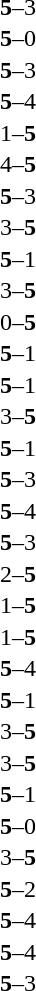<table width="100%" cellspacing="1">
<tr>
<th width=45%></th>
<th width=10%></th>
<th width=45%></th>
</tr>
<tr>
<td><strong></strong></td>
<td align="center"><strong>5</strong>–3</td>
<td></td>
</tr>
<tr>
<td><strong></strong></td>
<td align="center"><strong>5</strong>–0</td>
<td></td>
</tr>
<tr>
<td><strong></strong></td>
<td align="center"><strong>5</strong>–3</td>
<td></td>
</tr>
<tr>
<td><strong></strong></td>
<td align="center"><strong>5</strong>–4</td>
<td></td>
</tr>
<tr>
<td></td>
<td align="center">1–<strong>5</strong></td>
<td><strong></strong></td>
</tr>
<tr>
<td></td>
<td align="center">4–<strong>5</strong></td>
<td><strong></strong></td>
</tr>
<tr>
<td><strong></strong></td>
<td align="center"><strong>5</strong>–3</td>
<td></td>
</tr>
<tr>
<td></td>
<td align="center">3–<strong>5</strong></td>
<td><strong></strong></td>
</tr>
<tr>
<td><strong></strong></td>
<td align="center"><strong>5</strong>–1</td>
<td></td>
</tr>
<tr>
<td></td>
<td align="center">3–<strong>5</strong></td>
<td><strong></strong></td>
</tr>
<tr>
<td></td>
<td align="center">0–<strong>5</strong></td>
<td><strong></strong></td>
</tr>
<tr>
<td><strong></strong></td>
<td align="center"><strong>5</strong>–1</td>
<td></td>
</tr>
<tr>
<td><strong></strong></td>
<td align="center"><strong>5</strong>–1</td>
<td></td>
</tr>
<tr>
<td></td>
<td align="center">3–<strong>5</strong></td>
<td><strong></strong></td>
</tr>
<tr>
<td><strong></strong></td>
<td align="center"><strong>5</strong>–1</td>
<td></td>
</tr>
<tr>
<td><strong></strong></td>
<td align="center"><strong>5</strong>–3</td>
<td></td>
</tr>
<tr>
<td><strong></strong></td>
<td align="center"><strong>5</strong>–4</td>
<td></td>
</tr>
<tr>
<td><strong></strong></td>
<td align="center"><strong>5</strong>–3</td>
<td></td>
</tr>
<tr>
<td></td>
<td align="center">2–<strong>5</strong></td>
<td><strong></strong></td>
</tr>
<tr>
<td></td>
<td align="center">1–<strong>5</strong></td>
<td><strong></strong></td>
</tr>
<tr>
<td></td>
<td align="center">1–<strong>5</strong></td>
<td><strong></strong></td>
</tr>
<tr>
<td><strong></strong></td>
<td align="center"><strong>5</strong>–4</td>
<td></td>
</tr>
<tr>
<td><strong></strong></td>
<td align="center"><strong>5</strong>–1</td>
<td></td>
</tr>
<tr>
<td></td>
<td align="center">3–<strong>5</strong></td>
<td><strong></strong></td>
</tr>
<tr>
<td></td>
<td align="center">3–<strong>5</strong></td>
<td><strong></strong></td>
</tr>
<tr>
<td><strong></strong></td>
<td align="center"><strong>5</strong>–1</td>
<td></td>
</tr>
<tr>
<td><strong></strong></td>
<td align="center"><strong>5</strong>–0</td>
<td></td>
</tr>
<tr>
<td></td>
<td align="center">3–<strong>5</strong></td>
<td><strong></strong></td>
</tr>
<tr>
<td><strong></strong></td>
<td align="center"><strong>5</strong>–2</td>
<td></td>
</tr>
<tr>
<td><strong></strong></td>
<td align="center"><strong>5</strong>–4</td>
<td></td>
</tr>
<tr>
<td><strong></strong></td>
<td align="center"><strong>5</strong>–4</td>
<td></td>
</tr>
<tr>
<td><strong></strong></td>
<td align="center"><strong>5</strong>–3</td>
<td></td>
</tr>
</table>
